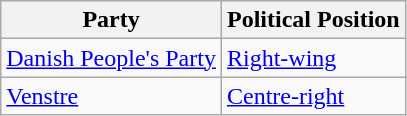<table class="wikitable mw-collapsible mw-collapsed">
<tr>
<th>Party</th>
<th>Political Position</th>
</tr>
<tr>
<td><a href='#'>Danish People's Party</a></td>
<td><a href='#'>Right-wing</a></td>
</tr>
<tr>
<td><a href='#'>Venstre</a></td>
<td><a href='#'>Centre-right</a></td>
</tr>
</table>
